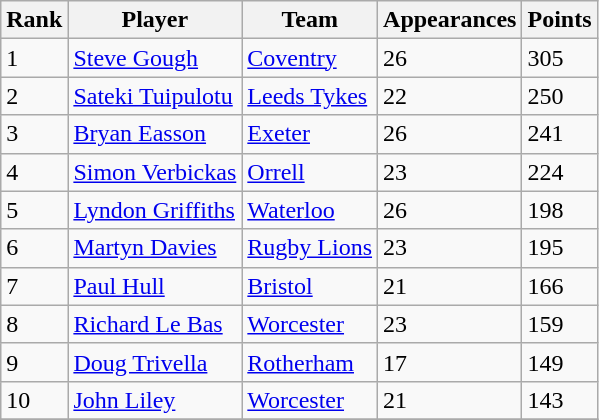<table class="wikitable">
<tr>
<th>Rank</th>
<th>Player</th>
<th>Team</th>
<th>Appearances</th>
<th>Points</th>
</tr>
<tr>
<td>1</td>
<td> <a href='#'>Steve Gough</a></td>
<td><a href='#'>Coventry</a></td>
<td>26</td>
<td>305</td>
</tr>
<tr>
<td>2</td>
<td> <a href='#'>Sateki Tuipulotu</a></td>
<td><a href='#'>Leeds Tykes</a></td>
<td>22</td>
<td>250</td>
</tr>
<tr>
<td>3</td>
<td> <a href='#'>Bryan Easson</a></td>
<td><a href='#'>Exeter</a></td>
<td>26</td>
<td>241</td>
</tr>
<tr>
<td>4</td>
<td> <a href='#'>Simon Verbickas</a></td>
<td><a href='#'>Orrell</a></td>
<td>23</td>
<td>224</td>
</tr>
<tr>
<td>5</td>
<td> <a href='#'>Lyndon Griffiths</a></td>
<td><a href='#'>Waterloo</a></td>
<td>26</td>
<td>198</td>
</tr>
<tr>
<td>6</td>
<td> <a href='#'>Martyn Davies</a></td>
<td><a href='#'>Rugby Lions</a></td>
<td>23</td>
<td>195</td>
</tr>
<tr>
<td>7</td>
<td> <a href='#'>Paul Hull</a></td>
<td><a href='#'>Bristol</a></td>
<td>21</td>
<td>166</td>
</tr>
<tr>
<td>8</td>
<td> <a href='#'>Richard Le Bas</a></td>
<td><a href='#'>Worcester</a></td>
<td>23</td>
<td>159</td>
</tr>
<tr>
<td>9</td>
<td> <a href='#'>Doug Trivella</a></td>
<td><a href='#'>Rotherham</a></td>
<td>17</td>
<td>149</td>
</tr>
<tr>
<td>10</td>
<td> <a href='#'>John Liley</a></td>
<td><a href='#'>Worcester</a></td>
<td>21</td>
<td>143</td>
</tr>
<tr>
</tr>
</table>
